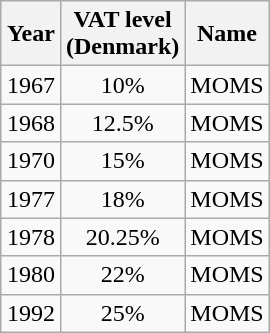<table class="wikitable" style="text-align:center; float:right; margin-left:1em;">
<tr>
<th>Year</th>
<th>VAT level<br>(Denmark)</th>
<th>Name</th>
</tr>
<tr>
<td>1967</td>
<td>10%</td>
<td>MOMS</td>
</tr>
<tr>
<td>1968</td>
<td>12.5%</td>
<td>MOMS</td>
</tr>
<tr>
<td>1970</td>
<td>15%</td>
<td>MOMS</td>
</tr>
<tr>
<td>1977</td>
<td>18%</td>
<td>MOMS</td>
</tr>
<tr>
<td>1978</td>
<td>20.25%</td>
<td>MOMS</td>
</tr>
<tr>
<td>1980</td>
<td>22%</td>
<td>MOMS</td>
</tr>
<tr>
<td>1992</td>
<td>25%</td>
<td>MOMS</td>
</tr>
</table>
